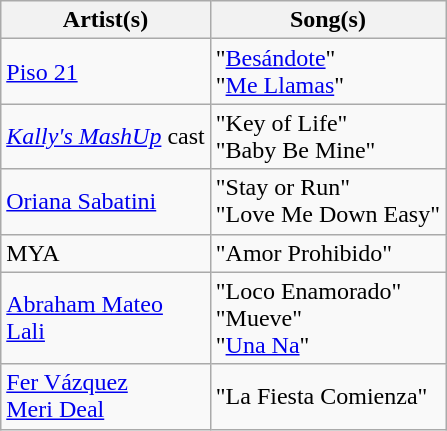<table class="wikitable">
<tr>
<th>Artist(s)</th>
<th>Song(s)</th>
</tr>
<tr>
<td><a href='#'>Piso 21</a></td>
<td>"<a href='#'>Besándote</a>"<br>"<a href='#'>Me Llamas</a>"</td>
</tr>
<tr>
<td><em><a href='#'>Kally's MashUp</a></em> cast</td>
<td>"Key of Life"<br>"Baby Be Mine"</td>
</tr>
<tr>
<td><a href='#'>Oriana Sabatini</a></td>
<td>"Stay or Run"<br>"Love Me Down Easy"</td>
</tr>
<tr>
<td>MYA</td>
<td>"Amor Prohibido"</td>
</tr>
<tr>
<td><a href='#'>Abraham Mateo</a><br><a href='#'>Lali</a></td>
<td>"Loco Enamorado" <br>"Mueve"<br>"<a href='#'>Una Na</a>" </td>
</tr>
<tr>
<td><a href='#'>Fer Vázquez</a><br><a href='#'>Meri Deal</a></td>
<td>"La Fiesta Comienza"</td>
</tr>
</table>
